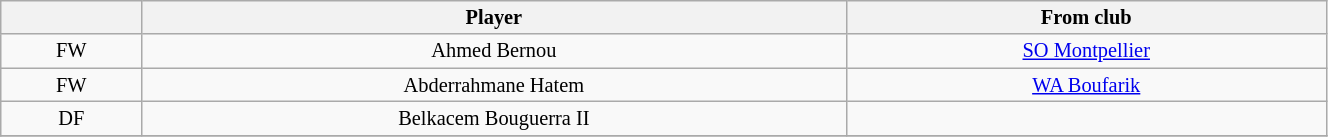<table class="wikitable sortable" style="width:70%; text-align:center; font-size:85%; text-align:centre;">
<tr>
<th></th>
<th>Player</th>
<th>From club</th>
</tr>
<tr>
<td>FW</td>
<td>Ahmed Bernou</td>
<td> <a href='#'>SO Montpellier</a></td>
</tr>
<tr>
<td>FW</td>
<td>Abderrahmane Hatem</td>
<td><a href='#'>WA Boufarik</a></td>
</tr>
<tr>
<td>DF</td>
<td>Belkacem Bouguerra II</td>
<td></td>
</tr>
<tr>
</tr>
</table>
